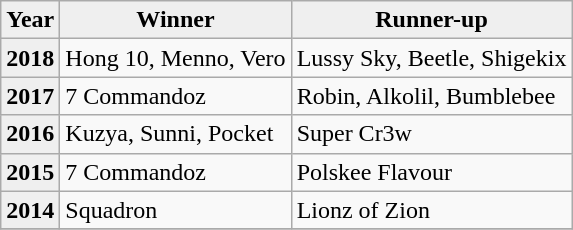<table class="wikitable">
<tr>
<th scope="col" style="background:#efefef;">Year</th>
<th scope="col" style="background:#efefef;">Winner</th>
<th scope="col" style="background:#efefef;">Runner-up</th>
</tr>
<tr>
<th scope="row" style="background:#efefef;">2018</th>
<td> Hong 10,  Menno,  Vero</td>
<td> Lussy Sky,  Beetle,  Shigekix</td>
</tr>
<tr>
<th scope="row" style="background:#efefef;">2017</th>
<td> 7 Commandoz</td>
<td> Robin, Alkolil, Bumblebee</td>
</tr>
<tr>
<th scope="row" style="background:#efefef;">2016</th>
<td> Kuzya,  Sunni,  Pocket</td>
<td> Super Cr3w</td>
</tr>
<tr>
<th scope="row" style="background:#efefef;">2015</th>
<td> 7 Commandoz</td>
<td> Polskee Flavour</td>
</tr>
<tr>
<th scope="row" style="background:#efefef;">2014</th>
<td> Squadron</td>
<td> Lionz of Zion</td>
</tr>
<tr>
</tr>
</table>
